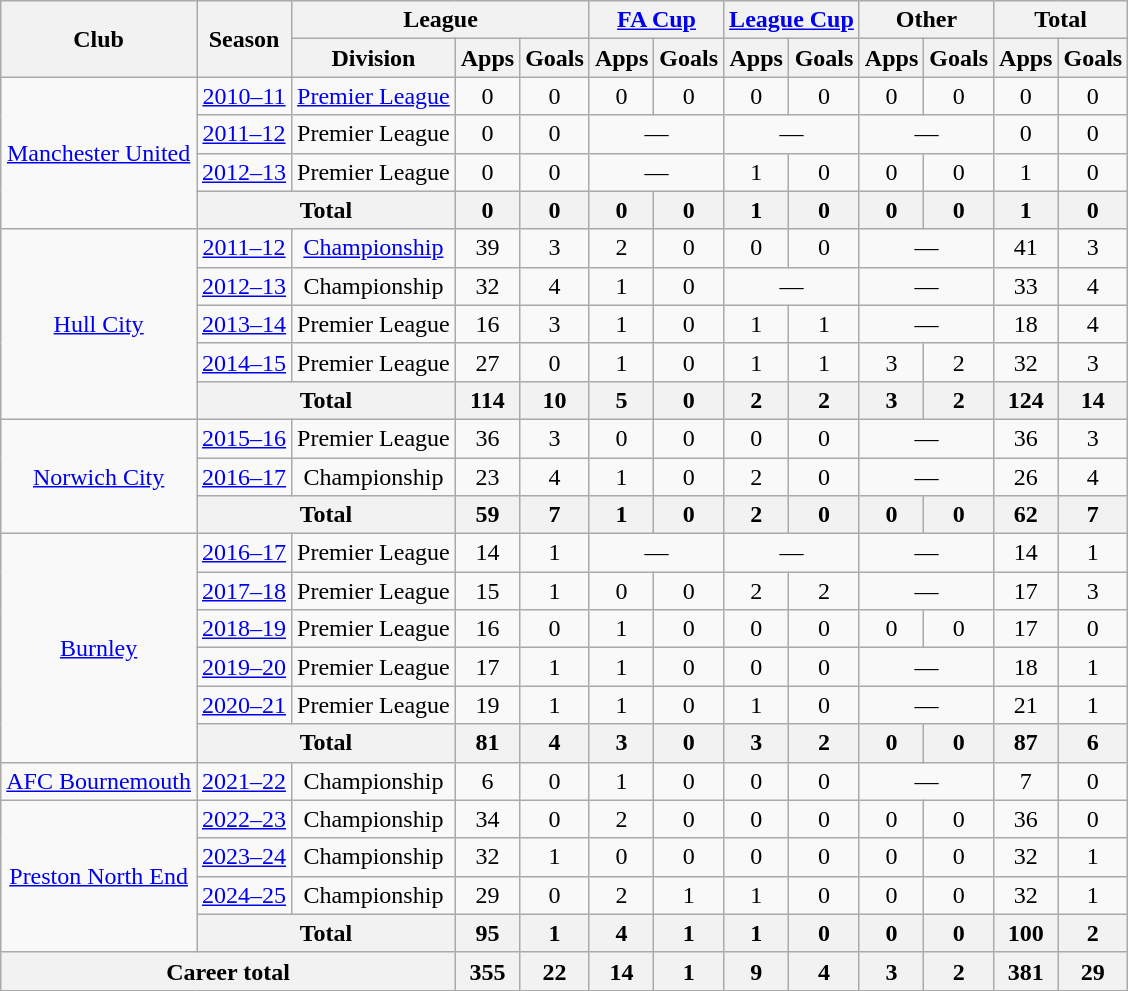<table class="wikitable" style="text-align:center">
<tr>
<th rowspan="2">Club</th>
<th rowspan="2">Season</th>
<th colspan="3">League</th>
<th colspan="2"><a href='#'>FA Cup</a></th>
<th colspan="2"><a href='#'>League Cup</a></th>
<th colspan="2">Other</th>
<th colspan="2">Total</th>
</tr>
<tr>
<th>Division</th>
<th>Apps</th>
<th>Goals</th>
<th>Apps</th>
<th>Goals</th>
<th>Apps</th>
<th>Goals</th>
<th>Apps</th>
<th>Goals</th>
<th>Apps</th>
<th>Goals</th>
</tr>
<tr>
<td rowspan="4"><a href='#'>Manchester United</a></td>
<td><a href='#'>2010–11</a></td>
<td><a href='#'>Premier League</a></td>
<td>0</td>
<td>0</td>
<td>0</td>
<td>0</td>
<td>0</td>
<td>0</td>
<td>0</td>
<td>0</td>
<td>0</td>
<td>0</td>
</tr>
<tr>
<td><a href='#'>2011–12</a></td>
<td>Premier League</td>
<td>0</td>
<td>0</td>
<td colspan="2">—</td>
<td colspan="2">—</td>
<td colspan="2">—</td>
<td>0</td>
<td>0</td>
</tr>
<tr>
<td><a href='#'>2012–13</a></td>
<td>Premier League</td>
<td>0</td>
<td>0</td>
<td colspan="2">—</td>
<td>1</td>
<td>0</td>
<td>0</td>
<td>0</td>
<td>1</td>
<td>0</td>
</tr>
<tr>
<th colspan="2">Total</th>
<th>0</th>
<th>0</th>
<th>0</th>
<th>0</th>
<th>1</th>
<th>0</th>
<th>0</th>
<th>0</th>
<th>1</th>
<th>0</th>
</tr>
<tr>
<td rowspan="5"><a href='#'>Hull City</a></td>
<td><a href='#'>2011–12</a></td>
<td><a href='#'>Championship</a></td>
<td>39</td>
<td>3</td>
<td>2</td>
<td>0</td>
<td>0</td>
<td>0</td>
<td colspan="2">—</td>
<td>41</td>
<td>3</td>
</tr>
<tr>
<td><a href='#'>2012–13</a></td>
<td>Championship</td>
<td>32</td>
<td>4</td>
<td>1</td>
<td>0</td>
<td colspan="2">—</td>
<td colspan="2">—</td>
<td>33</td>
<td>4</td>
</tr>
<tr>
<td><a href='#'>2013–14</a></td>
<td>Premier League</td>
<td>16</td>
<td>3</td>
<td>1</td>
<td>0</td>
<td>1</td>
<td>1</td>
<td colspan="2">—</td>
<td>18</td>
<td>4</td>
</tr>
<tr>
<td><a href='#'>2014–15</a></td>
<td>Premier League</td>
<td>27</td>
<td>0</td>
<td>1</td>
<td>0</td>
<td>1</td>
<td>1</td>
<td>3</td>
<td>2</td>
<td>32</td>
<td>3</td>
</tr>
<tr>
<th colspan="2">Total</th>
<th>114</th>
<th>10</th>
<th>5</th>
<th>0</th>
<th>2</th>
<th>2</th>
<th>3</th>
<th>2</th>
<th>124</th>
<th>14</th>
</tr>
<tr>
<td rowspan="3"><a href='#'>Norwich City</a></td>
<td><a href='#'>2015–16</a></td>
<td>Premier League</td>
<td>36</td>
<td>3</td>
<td>0</td>
<td>0</td>
<td>0</td>
<td>0</td>
<td colspan="2">—</td>
<td>36</td>
<td>3</td>
</tr>
<tr>
<td><a href='#'>2016–17</a></td>
<td>Championship</td>
<td>23</td>
<td>4</td>
<td>1</td>
<td>0</td>
<td>2</td>
<td>0</td>
<td colspan="2">—</td>
<td>26</td>
<td>4</td>
</tr>
<tr>
<th colspan="2">Total</th>
<th>59</th>
<th>7</th>
<th>1</th>
<th>0</th>
<th>2</th>
<th>0</th>
<th>0</th>
<th>0</th>
<th>62</th>
<th>7</th>
</tr>
<tr>
<td rowspan="6"><a href='#'>Burnley</a></td>
<td><a href='#'>2016–17</a></td>
<td>Premier League</td>
<td>14</td>
<td>1</td>
<td colspan="2">—</td>
<td colspan="2">—</td>
<td colspan="2">—</td>
<td>14</td>
<td>1</td>
</tr>
<tr>
<td><a href='#'>2017–18</a></td>
<td>Premier League</td>
<td>15</td>
<td>1</td>
<td>0</td>
<td>0</td>
<td>2</td>
<td>2</td>
<td colspan="2">—</td>
<td>17</td>
<td>3</td>
</tr>
<tr>
<td><a href='#'>2018–19</a></td>
<td>Premier League</td>
<td>16</td>
<td>0</td>
<td>1</td>
<td>0</td>
<td>0</td>
<td>0</td>
<td>0</td>
<td>0</td>
<td>17</td>
<td>0</td>
</tr>
<tr>
<td><a href='#'>2019–20</a></td>
<td>Premier League</td>
<td>17</td>
<td>1</td>
<td>1</td>
<td>0</td>
<td>0</td>
<td>0</td>
<td colspan="2">—</td>
<td>18</td>
<td>1</td>
</tr>
<tr>
<td><a href='#'>2020–21</a></td>
<td>Premier League</td>
<td>19</td>
<td>1</td>
<td>1</td>
<td>0</td>
<td>1</td>
<td>0</td>
<td colspan="2">—</td>
<td>21</td>
<td>1</td>
</tr>
<tr>
<th colspan="2">Total</th>
<th>81</th>
<th>4</th>
<th>3</th>
<th>0</th>
<th>3</th>
<th>2</th>
<th>0</th>
<th>0</th>
<th>87</th>
<th>6</th>
</tr>
<tr>
<td><a href='#'>AFC Bournemouth</a></td>
<td><a href='#'>2021–22</a></td>
<td>Championship</td>
<td>6</td>
<td>0</td>
<td>1</td>
<td>0</td>
<td>0</td>
<td>0</td>
<td colspan="2">—</td>
<td>7</td>
<td>0</td>
</tr>
<tr>
<td rowspan="4"><a href='#'>Preston North End</a></td>
<td><a href='#'>2022–23</a></td>
<td>Championship</td>
<td>34</td>
<td>0</td>
<td>2</td>
<td>0</td>
<td>0</td>
<td>0</td>
<td>0</td>
<td>0</td>
<td>36</td>
<td>0</td>
</tr>
<tr>
<td><a href='#'>2023–24</a></td>
<td>Championship</td>
<td>32</td>
<td>1</td>
<td>0</td>
<td>0</td>
<td>0</td>
<td>0</td>
<td>0</td>
<td>0</td>
<td>32</td>
<td>1</td>
</tr>
<tr>
<td><a href='#'>2024–25</a></td>
<td>Championship</td>
<td>29</td>
<td>0</td>
<td>2</td>
<td>1</td>
<td>1</td>
<td>0</td>
<td>0</td>
<td>0</td>
<td>32</td>
<td>1</td>
</tr>
<tr>
<th colspan="2">Total</th>
<th>95</th>
<th>1</th>
<th>4</th>
<th>1</th>
<th>1</th>
<th>0</th>
<th>0</th>
<th>0</th>
<th>100</th>
<th>2</th>
</tr>
<tr>
<th colspan="3">Career total</th>
<th>355</th>
<th>22</th>
<th>14</th>
<th>1</th>
<th>9</th>
<th>4</th>
<th>3</th>
<th>2</th>
<th>381</th>
<th>29</th>
</tr>
</table>
